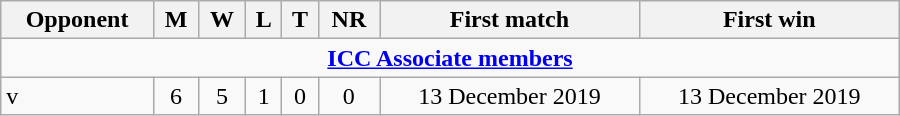<table class="wikitable" style="text-align: center; width: 600px;">
<tr>
<th>Opponent</th>
<th>M</th>
<th>W</th>
<th>L</th>
<th>T</th>
<th>NR</th>
<th>First match</th>
<th>First win</th>
</tr>
<tr>
<td colspan="8" style="text-align: center;"><strong><a href='#'>ICC Associate members</a></strong></td>
</tr>
<tr>
<td align=left>v </td>
<td>6</td>
<td>5</td>
<td>1</td>
<td>0</td>
<td>0</td>
<td>13 December 2019</td>
<td>13 December 2019</td>
</tr>
</table>
